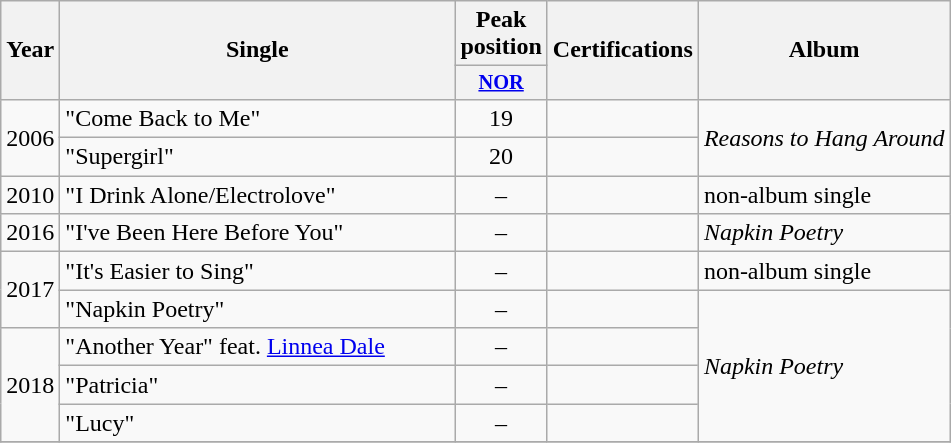<table class="wikitable plainrowheaders" style="text-align:center;">
<tr>
<th scope="col" rowspan="2">Year</th>
<th scope="col" rowspan="2" style="width:16em;">Single</th>
<th scope="col">Peak position</th>
<th scope="col" rowspan="2">Certifications</th>
<th scope="col" rowspan="2">Album</th>
</tr>
<tr>
<th scope="col" style="width:3em;font-size:85%;"><a href='#'>NOR</a><br></th>
</tr>
<tr>
<td rowspan=2>2006</td>
<td style="text-align:left;">"Come Back to Me"</td>
<td>19</td>
<td style="text-align:left;"></td>
<td style="text-align:left;" rowspan=2><em>Reasons to Hang Around</em></td>
</tr>
<tr>
<td style="text-align:left;">"Supergirl"</td>
<td>20</td>
<td style="text-align:left;"></td>
</tr>
<tr>
<td>2010</td>
<td style="text-align:left;">"I Drink Alone/Electrolove"</td>
<td>–</td>
<td style="text-align:left;"></td>
<td style="text-align:left;">non-album single</td>
</tr>
<tr>
<td>2016</td>
<td style="text-align:left;">"I've Been Here Before You"</td>
<td>–</td>
<td style="text-align:left;"></td>
<td style="text-align:left;"><em>Napkin Poetry</em></td>
</tr>
<tr>
<td rowspan=2>2017</td>
<td style="text-align:left;">"It's Easier to Sing"</td>
<td>–</td>
<td style="text-align:left;"></td>
<td style="text-align:left;">non-album single</td>
</tr>
<tr>
<td style="text-align:left;">"Napkin Poetry"</td>
<td>–</td>
<td style="text-align:left;"></td>
<td style="text-align:left;" rowspan=4><em>Napkin Poetry</em></td>
</tr>
<tr>
<td rowspan=3>2018</td>
<td style="text-align:left;">"Another Year" feat. <a href='#'>Linnea Dale</a></td>
<td>–</td>
<td style="text-align:left;"></td>
</tr>
<tr>
<td style="text-align:left;">"Patricia"</td>
<td>–</td>
<td style="text-align:left;"></td>
</tr>
<tr>
<td style="text-align:left;">"Lucy"</td>
<td>–</td>
<td style="text-align:left;"></td>
</tr>
<tr>
</tr>
</table>
